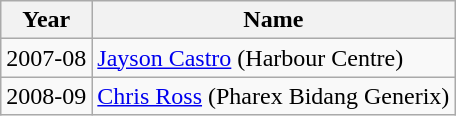<table class=wikitable>
<tr>
<th>Year</th>
<th>Name</th>
</tr>
<tr>
<td>2007-08</td>
<td><a href='#'>Jayson Castro</a> (Harbour Centre)</td>
</tr>
<tr>
<td>2008-09</td>
<td><a href='#'>Chris Ross</a> (Pharex Bidang Generix)</td>
</tr>
</table>
